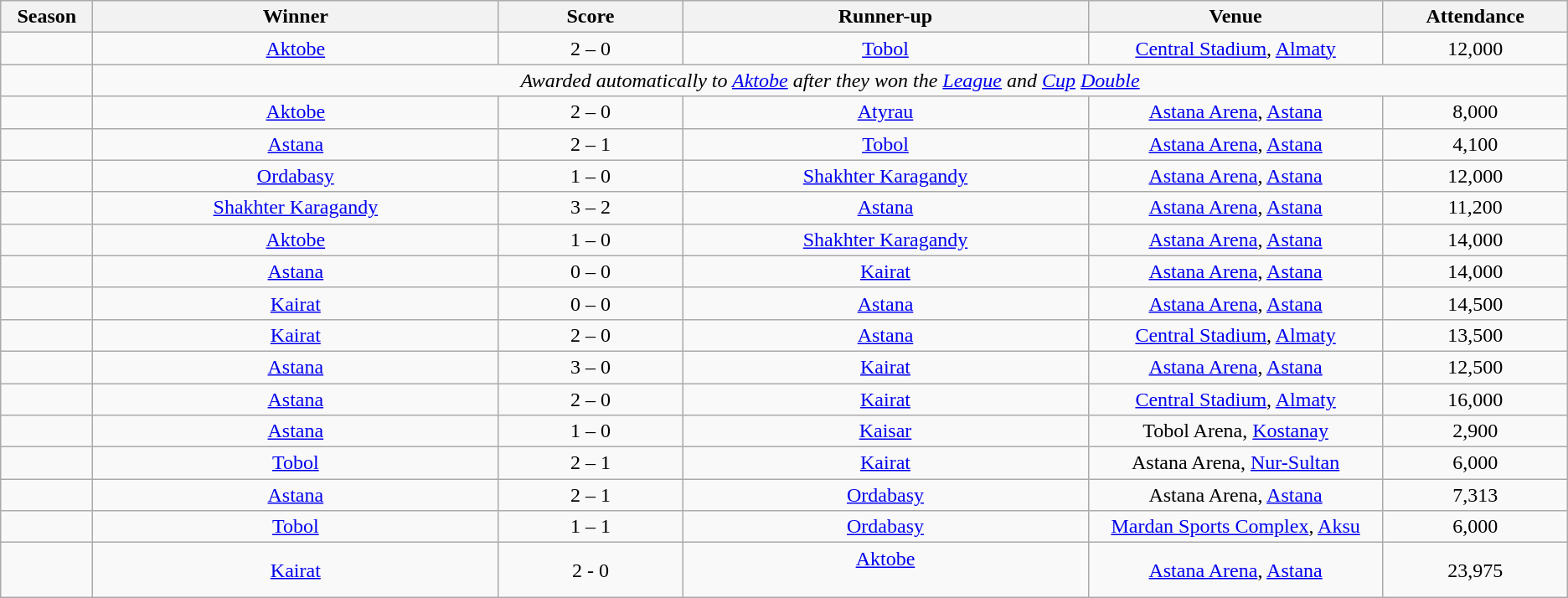<table class="wikitable" style="text-align: center;">
<tr>
<th width=5%>Season</th>
<th width=22%>Winner</th>
<th width=10%>Score</th>
<th width=22%>Runner-up</th>
<th width=16%>Venue</th>
<th width=10%>Attendance</th>
</tr>
<tr>
<td></td>
<td><a href='#'>Aktobe</a> <br> </td>
<td>2 – 0</td>
<td><a href='#'>Tobol</a> <br> </td>
<td><a href='#'>Central Stadium</a>, <a href='#'>Almaty</a></td>
<td>12,000</td>
</tr>
<tr>
<td></td>
<td colspan="5"><em>Awarded automatically to <a href='#'>Aktobe</a> after they won the <a href='#'>League</a> and <a href='#'>Cup</a> <a href='#'>Double</a></em></td>
</tr>
<tr>
<td></td>
<td><a href='#'>Aktobe</a> <br> </td>
<td>2 – 0</td>
<td><a href='#'>Atyrau</a> <br> </td>
<td><a href='#'>Astana Arena</a>, <a href='#'>Astana</a></td>
<td>8,000</td>
</tr>
<tr>
<td></td>
<td><a href='#'>Astana</a> <br> </td>
<td>2 – 1</td>
<td><a href='#'>Tobol</a> <br> </td>
<td><a href='#'>Astana Arena</a>, <a href='#'>Astana</a></td>
<td>4,100</td>
</tr>
<tr>
<td></td>
<td><a href='#'>Ordabasy</a> <br> </td>
<td>1 – 0</td>
<td><a href='#'>Shakhter Karagandy</a> <br> </td>
<td><a href='#'>Astana Arena</a>, <a href='#'>Astana</a></td>
<td>12,000</td>
</tr>
<tr>
<td></td>
<td><a href='#'>Shakhter Karagandy</a> <br> </td>
<td>3 – 2</td>
<td><a href='#'>Astana</a> <br> </td>
<td><a href='#'>Astana Arena</a>, <a href='#'>Astana</a></td>
<td>11,200</td>
</tr>
<tr>
<td></td>
<td><a href='#'>Aktobe</a> <br> </td>
<td>1 – 0</td>
<td><a href='#'>Shakhter Karagandy</a> <br> </td>
<td><a href='#'>Astana Arena</a>, <a href='#'>Astana</a></td>
<td>14,000</td>
</tr>
<tr>
<td></td>
<td><a href='#'>Astana</a> <br> </td>
<td>0 – 0 <br> </td>
<td><a href='#'>Kairat</a> <br> </td>
<td><a href='#'>Astana Arena</a>, <a href='#'>Astana</a></td>
<td>14,000</td>
</tr>
<tr>
<td></td>
<td><a href='#'>Kairat</a> <br> </td>
<td>0 – 0 <br> </td>
<td><a href='#'>Astana</a> <br> </td>
<td><a href='#'>Astana Arena</a>, <a href='#'>Astana</a></td>
<td>14,500</td>
</tr>
<tr>
<td></td>
<td><a href='#'>Kairat</a> <br> </td>
<td>2 – 0</td>
<td><a href='#'>Astana</a> <br> </td>
<td><a href='#'>Central Stadium</a>, <a href='#'>Almaty</a></td>
<td>13,500</td>
</tr>
<tr>
<td></td>
<td><a href='#'>Astana</a> <br> </td>
<td>3 – 0</td>
<td><a href='#'>Kairat</a> <br> </td>
<td><a href='#'>Astana Arena</a>, <a href='#'>Astana</a></td>
<td>12,500</td>
</tr>
<tr>
<td></td>
<td><a href='#'>Astana</a> <br> </td>
<td>2 – 0</td>
<td><a href='#'>Kairat</a> <br> </td>
<td><a href='#'>Central Stadium</a>, <a href='#'>Almaty</a></td>
<td>16,000</td>
</tr>
<tr>
<td></td>
<td><a href='#'>Astana</a> <br> </td>
<td>1 – 0</td>
<td><a href='#'>Kaisar</a> <br> </td>
<td>Tobol Arena, <a href='#'>Kostanay</a></td>
<td>2,900</td>
</tr>
<tr>
<td></td>
<td><a href='#'>Tobol</a> <br> </td>
<td>2 – 1</td>
<td><a href='#'>Kairat</a> <br> </td>
<td>Astana Arena, <a href='#'>Nur-Sultan</a></td>
<td>6,000</td>
</tr>
<tr>
<td></td>
<td><a href='#'>Astana</a> <br> </td>
<td>2 – 1</td>
<td><a href='#'>Ordabasy</a> <br> </td>
<td>Astana Arena, <a href='#'>Astana</a></td>
<td>7,313</td>
</tr>
<tr>
<td></td>
<td><a href='#'>Tobol</a> <br> </td>
<td>1 – 1 <br> </td>
<td><a href='#'>Ordabasy</a> <br> </td>
<td><a href='#'>Mardan Sports Complex</a>, <a href='#'>Aksu</a></td>
<td>6,000</td>
</tr>
<tr>
<td></td>
<td><a href='#'>Kairat</a> <br> </td>
<td>2 - 0</td>
<td><a href='#'>Aktobe</a> <br><br></td>
<td><a href='#'>Astana Arena</a>, <a href='#'>Astana</a></td>
<td>23,975</td>
</tr>
</table>
